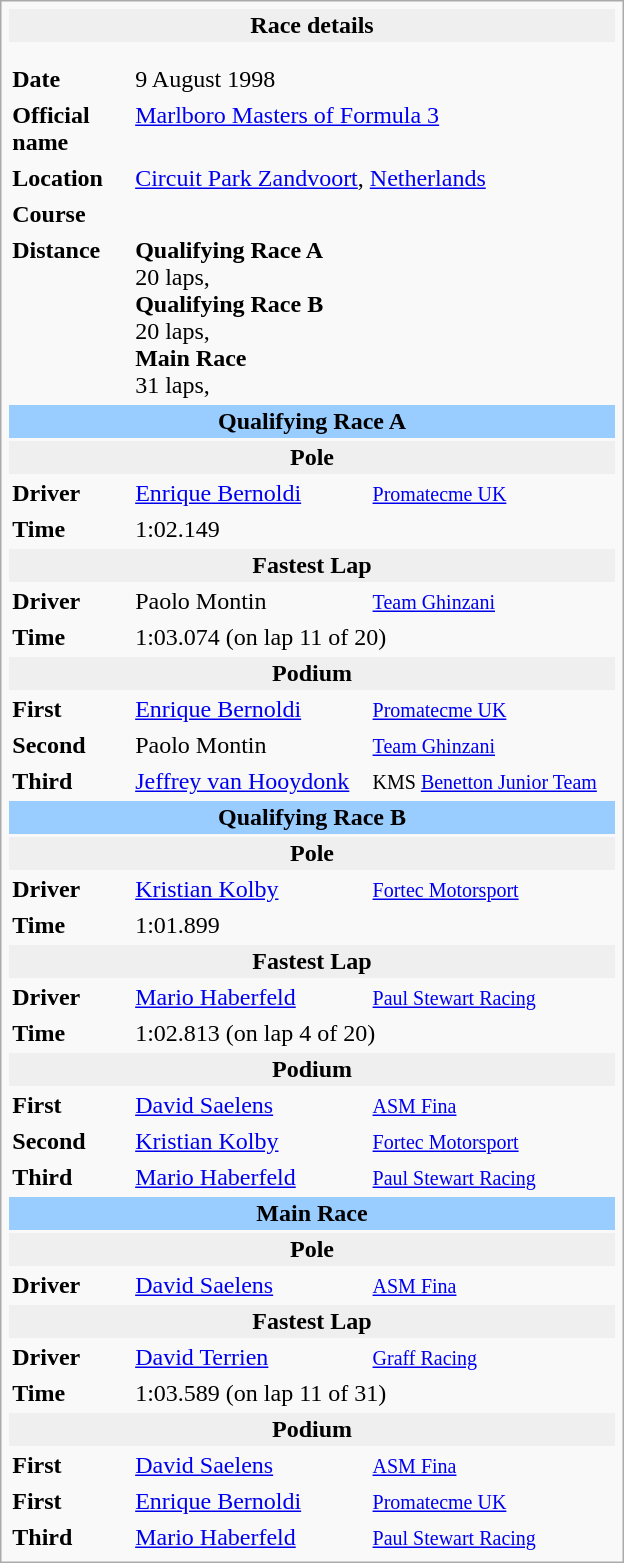<table class="infobox" align="right" cellpadding="2" style="float:right; width: 26em; ">
<tr>
<th colspan="3" style="background:#efefef;">Race details</th>
</tr>
<tr>
<td colspan="3" style="text-align:center;"></td>
</tr>
<tr>
<td colspan="3" style="text-align:center;"></td>
</tr>
<tr>
<td style="width: 20%;"><strong>Date</strong></td>
<td>9 August 1998</td>
</tr>
<tr>
<td><strong>Official name</strong></td>
<td colspan=2><a href='#'>Marlboro Masters of Formula 3</a></td>
</tr>
<tr>
<td><strong>Location</strong></td>
<td colspan=2><a href='#'>Circuit Park Zandvoort</a>, <a href='#'>Netherlands</a></td>
</tr>
<tr>
<td><strong>Course</strong></td>
<td colspan=2></td>
</tr>
<tr>
<td><strong>Distance</strong></td>
<td colspan=2><strong>Qualifying Race A</strong><br>20 laps, <br><strong>Qualifying Race B</strong><br>20 laps, <br><strong>Main Race</strong><br>31 laps, </td>
</tr>
<tr>
<td colspan="3" style="text-align:center; background-color:#99ccff"><strong>Qualifying Race A</strong></td>
</tr>
<tr>
<th colspan="3" style="background:#efefef;">Pole</th>
</tr>
<tr>
<td><strong>Driver</strong></td>
<td> <a href='#'>Enrique Bernoldi</a></td>
<td><small><a href='#'>Promatecme UK</a></small></td>
</tr>
<tr>
<td><strong>Time</strong></td>
<td colspan=2>1:02.149</td>
</tr>
<tr>
<th colspan="3" style="background:#efefef;">Fastest Lap</th>
</tr>
<tr>
<td><strong>Driver</strong></td>
<td> Paolo Montin</td>
<td><small><a href='#'>Team Ghinzani</a></small></td>
</tr>
<tr>
<td><strong>Time</strong></td>
<td colspan=2>1:03.074 (on lap 11 of 20)</td>
</tr>
<tr>
<th colspan="3" style="background:#efefef;">Podium</th>
</tr>
<tr>
<td><strong>First</strong></td>
<td> <a href='#'>Enrique Bernoldi</a></td>
<td><small><a href='#'>Promatecme UK</a></small></td>
</tr>
<tr>
<td><strong>Second</strong></td>
<td> Paolo Montin</td>
<td><small><a href='#'>Team Ghinzani</a></small></td>
</tr>
<tr>
<td><strong>Third</strong></td>
<td> <a href='#'>Jeffrey van Hooydonk</a></td>
<td><small>KMS <a href='#'>Benetton Junior Team</a></small></td>
</tr>
<tr>
<td colspan="3" style="text-align:center; background-color:#99ccff"><strong>Qualifying Race B</strong></td>
</tr>
<tr>
<th colspan="3" style="background:#efefef;">Pole</th>
</tr>
<tr>
<td><strong>Driver</strong></td>
<td> <a href='#'>Kristian Kolby</a></td>
<td><small><a href='#'>Fortec Motorsport</a></small></td>
</tr>
<tr>
<td><strong>Time</strong></td>
<td colspan=2>1:01.899</td>
</tr>
<tr>
<th colspan="3" style="background:#efefef;">Fastest Lap</th>
</tr>
<tr>
<td><strong>Driver</strong></td>
<td> <a href='#'>Mario Haberfeld</a></td>
<td><small><a href='#'>Paul Stewart Racing</a></small></td>
</tr>
<tr>
<td><strong>Time</strong></td>
<td colspan=2>1:02.813 (on lap 4 of 20)</td>
</tr>
<tr>
<th colspan="3" style="background:#efefef;">Podium</th>
</tr>
<tr>
<td><strong>First</strong></td>
<td> <a href='#'>David Saelens</a></td>
<td><small><a href='#'>ASM Fina</a></small></td>
</tr>
<tr>
<td><strong>Second</strong></td>
<td> <a href='#'>Kristian Kolby</a></td>
<td><small><a href='#'>Fortec Motorsport</a></small></td>
</tr>
<tr>
<td><strong>Third</strong></td>
<td> <a href='#'>Mario Haberfeld</a></td>
<td><small><a href='#'>Paul Stewart Racing</a></small></td>
</tr>
<tr>
<td colspan="3" style="text-align:center; background-color:#99ccff"><strong>Main Race</strong></td>
</tr>
<tr>
<th colspan="3" style="background:#efefef;">Pole</th>
</tr>
<tr>
<td><strong>Driver</strong></td>
<td> <a href='#'>David Saelens</a></td>
<td><small><a href='#'>ASM Fina</a></small></td>
</tr>
<tr>
<th colspan="3" style="background:#efefef;">Fastest Lap</th>
</tr>
<tr>
<td><strong>Driver</strong></td>
<td> <a href='#'>David Terrien</a></td>
<td><small><a href='#'>Graff Racing</a></small></td>
</tr>
<tr>
<td><strong>Time</strong></td>
<td colspan=2>1:03.589 (on lap 11 of 31)</td>
</tr>
<tr>
<th colspan="3" style="background:#efefef;">Podium</th>
</tr>
<tr>
<td><strong>First</strong></td>
<td> <a href='#'>David Saelens</a></td>
<td><small><a href='#'>ASM Fina</a></small></td>
</tr>
<tr>
<td><strong>First</strong></td>
<td> <a href='#'>Enrique Bernoldi</a></td>
<td><small><a href='#'>Promatecme UK</a></small></td>
</tr>
<tr>
<td><strong>Third</strong></td>
<td> <a href='#'>Mario Haberfeld</a></td>
<td><small><a href='#'>Paul Stewart Racing</a></small></td>
</tr>
</table>
